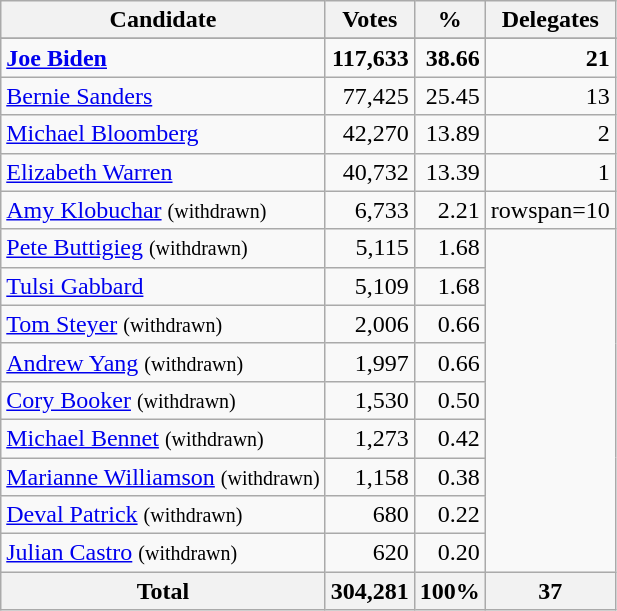<table class="wikitable sortable" style="text-align:right;">
<tr>
<th>Candidate</th>
<th>Votes</th>
<th>%</th>
<th>Delegates</th>
</tr>
<tr>
</tr>
<tr>
<td style="text-align:left;" data-sort-value="Biden, Joe"><strong><a href='#'>Joe Biden</a></strong></td>
<td><strong>117,633</strong></td>
<td><strong>38.66</strong></td>
<td><strong>21</strong></td>
</tr>
<tr>
<td style="text-align:left;" data-sort-value="Sanders, Bernie"><a href='#'>Bernie Sanders</a></td>
<td>77,425</td>
<td>25.45</td>
<td>13</td>
</tr>
<tr>
<td style="text-align:left;" data-sort-value="Bloomberg, Michael"><a href='#'>Michael Bloomberg</a></td>
<td>42,270</td>
<td>13.89</td>
<td>2</td>
</tr>
<tr>
<td style="text-align:left;" data-sort-value="Warren, Elizabeth"><a href='#'>Elizabeth Warren</a></td>
<td>40,732</td>
<td>13.39</td>
<td>1</td>
</tr>
<tr>
<td style="text-align:left;" data-sort-value="Klobuchar, Amy"><a href='#'>Amy Klobuchar</a> <small>(withdrawn)</small></td>
<td>6,733</td>
<td>2.21</td>
<td>rowspan=10 </td>
</tr>
<tr>
<td style="text-align:left;" data-sort-value="Buttigieg, Pete"><a href='#'>Pete Buttigieg</a> <small>(withdrawn)</small></td>
<td>5,115</td>
<td>1.68</td>
</tr>
<tr>
<td style="text-align:left;" data-sort-value="Gabbard, Tulsi"><a href='#'>Tulsi Gabbard</a></td>
<td>5,109</td>
<td>1.68</td>
</tr>
<tr>
<td style="text-align:left;" data-sort-value="Steyer, Tom"><a href='#'>Tom Steyer</a> <small>(withdrawn)</small></td>
<td>2,006</td>
<td>0.66</td>
</tr>
<tr>
<td style="text-align:left;" data-sort-value="Yang, Andrew"><a href='#'>Andrew Yang</a> <small>(withdrawn)</small></td>
<td>1,997</td>
<td>0.66</td>
</tr>
<tr>
<td style="text-align:left;" data-sort-value="Booker, Cory"><a href='#'>Cory Booker</a> <small>(withdrawn)</small></td>
<td>1,530</td>
<td>0.50</td>
</tr>
<tr>
<td style="text-align:left;" data-sort-value="Bennet, Michael"><a href='#'>Michael Bennet</a> <small>(withdrawn)</small></td>
<td>1,273</td>
<td>0.42</td>
</tr>
<tr>
<td style="text-align:left;" data-sort-value="Williamson, Marianne"><a href='#'>Marianne Williamson</a> <small>(withdrawn)</small></td>
<td>1,158</td>
<td>0.38</td>
</tr>
<tr>
<td style="text-align:left;" data-sort-value="Patrick, Deval"><a href='#'>Deval Patrick</a> <small>(withdrawn)</small></td>
<td>680</td>
<td>0.22</td>
</tr>
<tr>
<td style="text-align:left;" data-sort-value="Castro, Julian"><a href='#'>Julian Castro</a> <small>(withdrawn)</small></td>
<td>620</td>
<td>0.20</td>
</tr>
<tr>
<th>Total</th>
<th>304,281</th>
<th>100%</th>
<th>37</th>
</tr>
</table>
